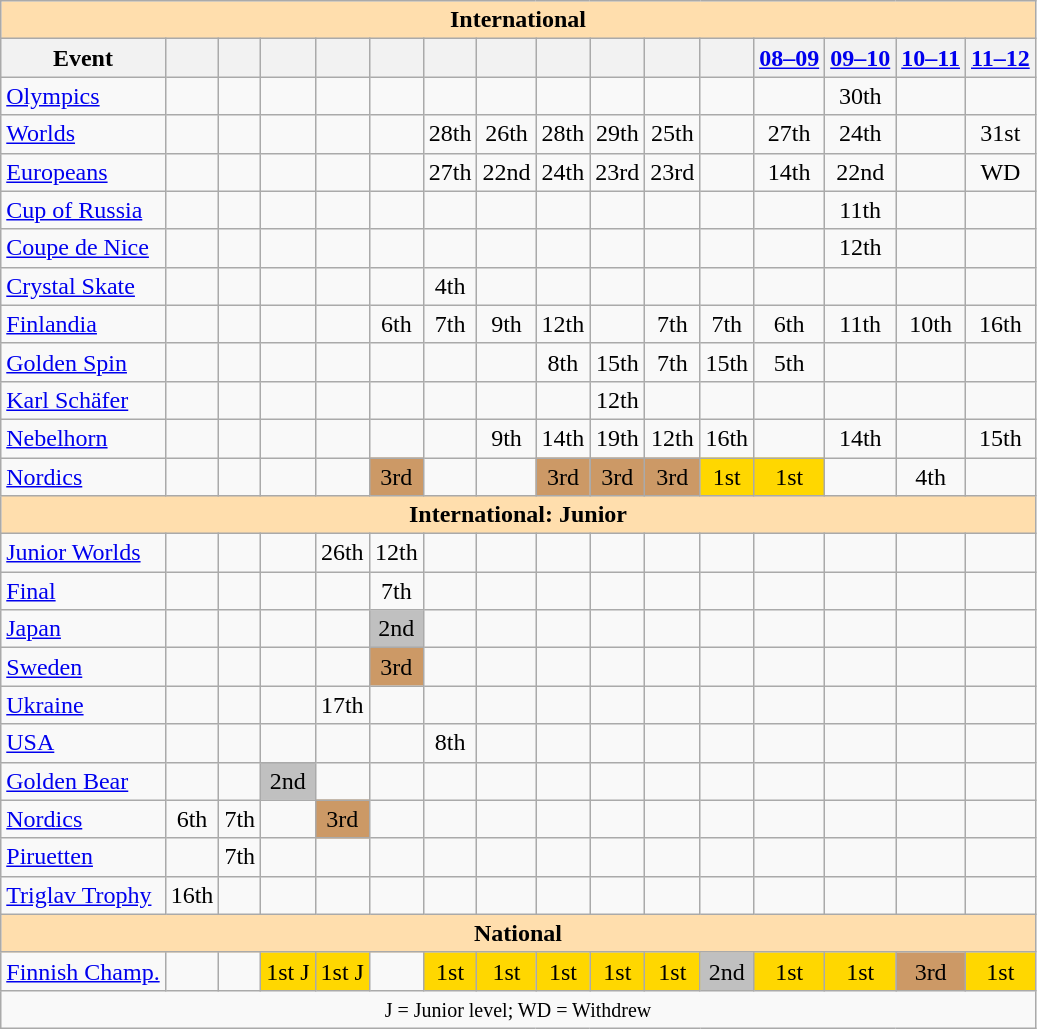<table class="wikitable" style="text-align:center">
<tr>
<th style="background-color: #ffdead; " colspan=16 align=center>International</th>
</tr>
<tr>
<th>Event</th>
<th></th>
<th></th>
<th></th>
<th></th>
<th></th>
<th></th>
<th></th>
<th></th>
<th></th>
<th></th>
<th></th>
<th><a href='#'>08–09</a></th>
<th><a href='#'>09–10</a></th>
<th><a href='#'>10–11</a></th>
<th><a href='#'>11–12</a></th>
</tr>
<tr>
<td align=left><a href='#'>Olympics</a></td>
<td></td>
<td></td>
<td></td>
<td></td>
<td></td>
<td></td>
<td></td>
<td></td>
<td></td>
<td></td>
<td></td>
<td></td>
<td>30th</td>
<td></td>
<td></td>
</tr>
<tr>
<td align=left><a href='#'>Worlds</a></td>
<td></td>
<td></td>
<td></td>
<td></td>
<td></td>
<td>28th</td>
<td>26th</td>
<td>28th</td>
<td>29th</td>
<td>25th</td>
<td></td>
<td>27th</td>
<td>24th</td>
<td></td>
<td>31st</td>
</tr>
<tr>
<td align=left><a href='#'>Europeans</a></td>
<td></td>
<td></td>
<td></td>
<td></td>
<td></td>
<td>27th</td>
<td>22nd</td>
<td>24th</td>
<td>23rd</td>
<td>23rd</td>
<td></td>
<td>14th</td>
<td>22nd</td>
<td></td>
<td>WD</td>
</tr>
<tr>
<td align=left> <a href='#'>Cup of Russia</a></td>
<td></td>
<td></td>
<td></td>
<td></td>
<td></td>
<td></td>
<td></td>
<td></td>
<td></td>
<td></td>
<td></td>
<td></td>
<td>11th</td>
<td></td>
<td></td>
</tr>
<tr>
<td align=left><a href='#'>Coupe de Nice</a></td>
<td></td>
<td></td>
<td></td>
<td></td>
<td></td>
<td></td>
<td></td>
<td></td>
<td></td>
<td></td>
<td></td>
<td></td>
<td>12th</td>
<td></td>
<td></td>
</tr>
<tr>
<td align=left><a href='#'>Crystal Skate</a></td>
<td></td>
<td></td>
<td></td>
<td></td>
<td></td>
<td>4th</td>
<td></td>
<td></td>
<td></td>
<td></td>
<td></td>
<td></td>
<td></td>
<td></td>
<td></td>
</tr>
<tr>
<td align=left><a href='#'>Finlandia</a></td>
<td></td>
<td></td>
<td></td>
<td></td>
<td>6th</td>
<td>7th</td>
<td>9th</td>
<td>12th</td>
<td></td>
<td>7th</td>
<td>7th</td>
<td>6th</td>
<td>11th</td>
<td>10th</td>
<td>16th</td>
</tr>
<tr>
<td align=left><a href='#'>Golden Spin</a></td>
<td></td>
<td></td>
<td></td>
<td></td>
<td></td>
<td></td>
<td></td>
<td>8th</td>
<td>15th</td>
<td>7th</td>
<td>15th</td>
<td>5th</td>
<td></td>
<td></td>
<td></td>
</tr>
<tr>
<td align=left><a href='#'>Karl Schäfer</a></td>
<td></td>
<td></td>
<td></td>
<td></td>
<td></td>
<td></td>
<td></td>
<td></td>
<td>12th</td>
<td></td>
<td></td>
<td></td>
<td></td>
<td></td>
<td></td>
</tr>
<tr>
<td align=left><a href='#'>Nebelhorn</a></td>
<td></td>
<td></td>
<td></td>
<td></td>
<td></td>
<td></td>
<td>9th</td>
<td>14th</td>
<td>19th</td>
<td>12th</td>
<td>16th</td>
<td></td>
<td>14th</td>
<td></td>
<td>15th</td>
</tr>
<tr>
<td align=left><a href='#'>Nordics</a></td>
<td></td>
<td></td>
<td></td>
<td></td>
<td bgcolor=cc9966>3rd</td>
<td></td>
<td></td>
<td bgcolor=cc9966>3rd</td>
<td bgcolor=cc9966>3rd</td>
<td bgcolor=cc9966>3rd</td>
<td bgcolor=gold>1st</td>
<td bgcolor=gold>1st</td>
<td></td>
<td>4th</td>
<td></td>
</tr>
<tr>
<th style="background-color: #ffdead; " colspan=16 align=center>International: Junior</th>
</tr>
<tr>
<td align=left><a href='#'>Junior Worlds</a></td>
<td></td>
<td></td>
<td></td>
<td>26th</td>
<td>12th</td>
<td></td>
<td></td>
<td></td>
<td></td>
<td></td>
<td></td>
<td></td>
<td></td>
<td></td>
<td></td>
</tr>
<tr>
<td align=left> <a href='#'>Final</a></td>
<td></td>
<td></td>
<td></td>
<td></td>
<td>7th</td>
<td></td>
<td></td>
<td></td>
<td></td>
<td></td>
<td></td>
<td></td>
<td></td>
<td></td>
<td></td>
</tr>
<tr>
<td align=left> <a href='#'>Japan</a></td>
<td></td>
<td></td>
<td></td>
<td></td>
<td bgcolor=silver>2nd</td>
<td></td>
<td></td>
<td></td>
<td></td>
<td></td>
<td></td>
<td></td>
<td></td>
<td></td>
<td></td>
</tr>
<tr>
<td align=left> <a href='#'>Sweden</a></td>
<td></td>
<td></td>
<td></td>
<td></td>
<td bgcolor=cc9966>3rd</td>
<td></td>
<td></td>
<td></td>
<td></td>
<td></td>
<td></td>
<td></td>
<td></td>
<td></td>
<td></td>
</tr>
<tr>
<td align=left> <a href='#'>Ukraine</a></td>
<td></td>
<td></td>
<td></td>
<td>17th</td>
<td></td>
<td></td>
<td></td>
<td></td>
<td></td>
<td></td>
<td></td>
<td></td>
<td></td>
<td></td>
<td></td>
</tr>
<tr>
<td align=left> <a href='#'>USA</a></td>
<td></td>
<td></td>
<td></td>
<td></td>
<td></td>
<td>8th</td>
<td></td>
<td></td>
<td></td>
<td></td>
<td></td>
<td></td>
<td></td>
<td></td>
<td></td>
</tr>
<tr>
<td align=left><a href='#'>Golden Bear</a></td>
<td></td>
<td></td>
<td bgcolor=silver>2nd</td>
<td></td>
<td></td>
<td></td>
<td></td>
<td></td>
<td></td>
<td></td>
<td></td>
<td></td>
<td></td>
<td></td>
<td></td>
</tr>
<tr>
<td align=left><a href='#'>Nordics</a></td>
<td>6th</td>
<td>7th</td>
<td></td>
<td bgcolor=cc9966>3rd</td>
<td></td>
<td></td>
<td></td>
<td></td>
<td></td>
<td></td>
<td></td>
<td></td>
<td></td>
<td></td>
<td></td>
</tr>
<tr>
<td align=left><a href='#'>Piruetten</a></td>
<td></td>
<td>7th</td>
<td></td>
<td></td>
<td></td>
<td></td>
<td></td>
<td></td>
<td></td>
<td></td>
<td></td>
<td></td>
<td></td>
<td></td>
<td></td>
</tr>
<tr>
<td align=left><a href='#'>Triglav Trophy</a></td>
<td>16th</td>
<td></td>
<td></td>
<td></td>
<td></td>
<td></td>
<td></td>
<td></td>
<td></td>
<td></td>
<td></td>
<td></td>
<td></td>
<td></td>
<td></td>
</tr>
<tr>
<th style="background-color: #ffdead; " colspan=16 align=center>National</th>
</tr>
<tr>
<td align=left><a href='#'>Finnish Champ.</a></td>
<td></td>
<td></td>
<td bgcolor=gold>1st J</td>
<td bgcolor=gold>1st J</td>
<td></td>
<td bgcolor=gold>1st</td>
<td bgcolor=gold>1st</td>
<td bgcolor=gold>1st</td>
<td bgcolor=gold>1st</td>
<td bgcolor=gold>1st</td>
<td bgcolor=silver>2nd</td>
<td bgcolor=gold>1st</td>
<td bgcolor=gold>1st</td>
<td bgcolor=cc9966>3rd</td>
<td bgcolor=gold>1st</td>
</tr>
<tr>
<td colspan=16 align=center><small> J = Junior level; WD = Withdrew </small></td>
</tr>
</table>
